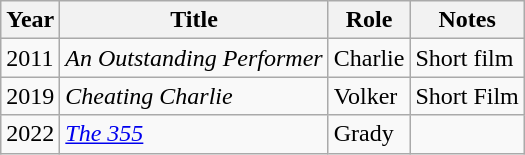<table class="wikitable sortable">
<tr>
<th>Year</th>
<th>Title</th>
<th>Role</th>
<th>Notes</th>
</tr>
<tr>
<td>2011</td>
<td><em>An Outstanding Performer</em></td>
<td>Charlie</td>
<td>Short film</td>
</tr>
<tr>
<td>2019</td>
<td><em>Cheating Charlie</em></td>
<td>Volker</td>
<td>Short Film</td>
</tr>
<tr>
<td>2022</td>
<td><em><a href='#'>The 355</a></em></td>
<td>Grady</td>
<td></td>
</tr>
</table>
